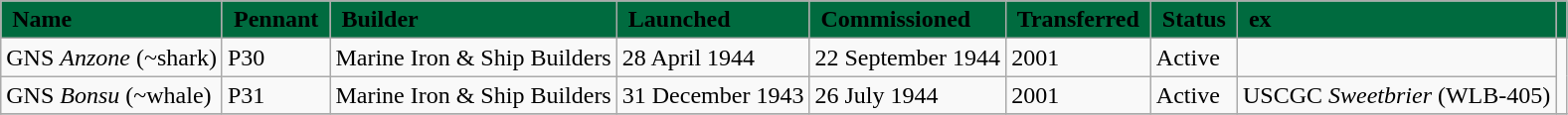<table class="wikitable">
<tr ---- bgcolor=#006b3f>
<td><strong><span> Name </span></strong></td>
<td><strong><span> Pennant </span></strong></td>
<td><strong><span> Builder </span></strong></td>
<td><strong><span> Launched </span></strong></td>
<td><strong><span> Commissioned </span></strong></td>
<td><strong><span> Transferred </span></strong></td>
<td><strong><span> Status </span></strong></td>
<td><strong><span> ex </span></strong></td>
<td></td>
</tr>
<tr>
<td>GNS <em>Anzone</em> (~shark)</td>
<td>P30</td>
<td>Marine Iron & Ship Builders</td>
<td>28 April 1944</td>
<td>22 September 1944</td>
<td>2001</td>
<td>Active</td>
<td></td>
<td rowspan="2"></td>
</tr>
<tr>
<td>GNS <em>Bonsu</em> (~whale)</td>
<td>P31</td>
<td>Marine Iron & Ship Builders</td>
<td>31 December 1943</td>
<td>26 July 1944</td>
<td>2001</td>
<td>Active</td>
<td>USCGC <em>Sweetbrier</em> (WLB-405)</td>
</tr>
<tr>
</tr>
</table>
